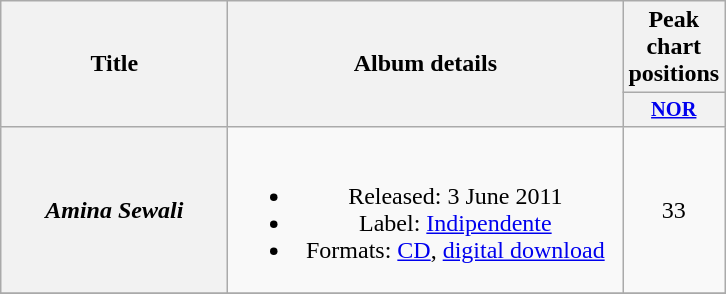<table class="wikitable plainrowheaders" style="text-align:center;">
<tr>
<th scope="col" rowspan="2" style="width:9em;">Title</th>
<th scope="col" rowspan="2" style="width:16em;">Album details</th>
<th scope="col" colspan="1">Peak chart positions</th>
</tr>
<tr>
<th scope="col" style="width:3em;font-size:85%;"><a href='#'>NOR</a><br></th>
</tr>
<tr>
<th scope="row"><em>Amina Sewali</em></th>
<td><br><ul><li>Released: 3 June 2011</li><li>Label: <a href='#'>Indipendente</a></li><li>Formats: <a href='#'>CD</a>, <a href='#'>digital download</a></li></ul></td>
<td>33</td>
</tr>
<tr>
</tr>
</table>
